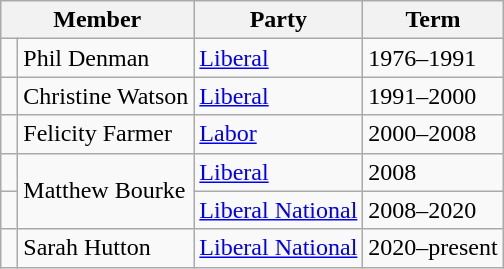<table class="wikitable">
<tr>
<th colspan="2">Member</th>
<th>Party</th>
<th>Term</th>
</tr>
<tr>
<td> </td>
<td>Phil Denman</td>
<td><a href='#'>Liberal</a></td>
<td>1976–1991</td>
</tr>
<tr>
<td> </td>
<td>Christine Watson</td>
<td><a href='#'>Liberal</a></td>
<td>1991–2000</td>
</tr>
<tr>
<td> </td>
<td>Felicity Farmer</td>
<td><a href='#'>Labor</a></td>
<td>2000–2008</td>
</tr>
<tr>
<td> </td>
<td rowspan="2">Matthew Bourke</td>
<td><a href='#'>Liberal</a></td>
<td>2008</td>
</tr>
<tr>
<td> </td>
<td><a href='#'>Liberal National</a></td>
<td>2008–2020</td>
</tr>
<tr>
<td> </td>
<td>Sarah Hutton</td>
<td><a href='#'>Liberal National</a></td>
<td>2020–present</td>
</tr>
</table>
